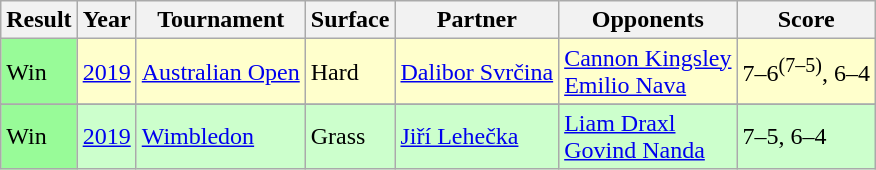<table class="sortable wikitable">
<tr>
<th>Result</th>
<th>Year</th>
<th>Tournament</th>
<th>Surface</th>
<th>Partner</th>
<th>Opponents</th>
<th class="unsortable">Score</th>
</tr>
<tr style="background:#ffc;">
<td style="background:#98fb98;">Win</td>
<td><a href='#'>2019</a></td>
<td><a href='#'>Australian Open</a></td>
<td>Hard</td>
<td> <a href='#'>Dalibor Svrčina</a></td>
<td> <a href='#'>Cannon Kingsley</a><br>  <a href='#'>Emilio Nava</a></td>
<td>7–6<sup>(7–5)</sup>, 6–4</td>
</tr>
<tr>
</tr>
<tr style="background:#CCFFCC;">
<td style="background:#98fb98;">Win</td>
<td><a href='#'>2019</a></td>
<td><a href='#'>Wimbledon</a></td>
<td>Grass</td>
<td> <a href='#'>Jiří Lehečka</a></td>
<td> <a href='#'>Liam Draxl</a> <br>  <a href='#'>Govind Nanda</a></td>
<td>7–5, 6–4</td>
</tr>
</table>
